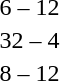<table style="text-align:center">
<tr>
<th width=200></th>
<th width=100></th>
<th width=200></th>
</tr>
<tr>
<td align=right></td>
<td>6 – 12</td>
<td align=left><strong></strong></td>
</tr>
<tr>
<td align=right><strong></strong></td>
<td>32 – 4</td>
<td align=left></td>
</tr>
<tr>
<td align=right></td>
<td>8 – 12</td>
<td align=left><strong></strong></td>
</tr>
</table>
